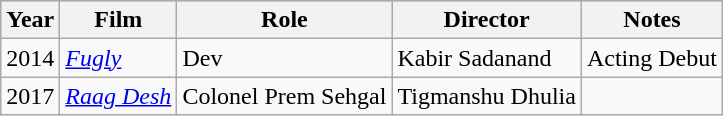<table class="wikitable sortable">
<tr style="background:#ccc; text-align:center;">
<th>Year</th>
<th>Film</th>
<th>Role</th>
<th>Director</th>
<th>Notes</th>
</tr>
<tr>
<td>2014</td>
<td><em><a href='#'>Fugly</a></em></td>
<td>Dev</td>
<td>Kabir Sadanand</td>
<td>Acting Debut</td>
</tr>
<tr>
<td>2017</td>
<td><em><a href='#'>Raag Desh</a></em></td>
<td>Colonel Prem Sehgal</td>
<td>Tigmanshu Dhulia</td>
<td></td>
</tr>
</table>
